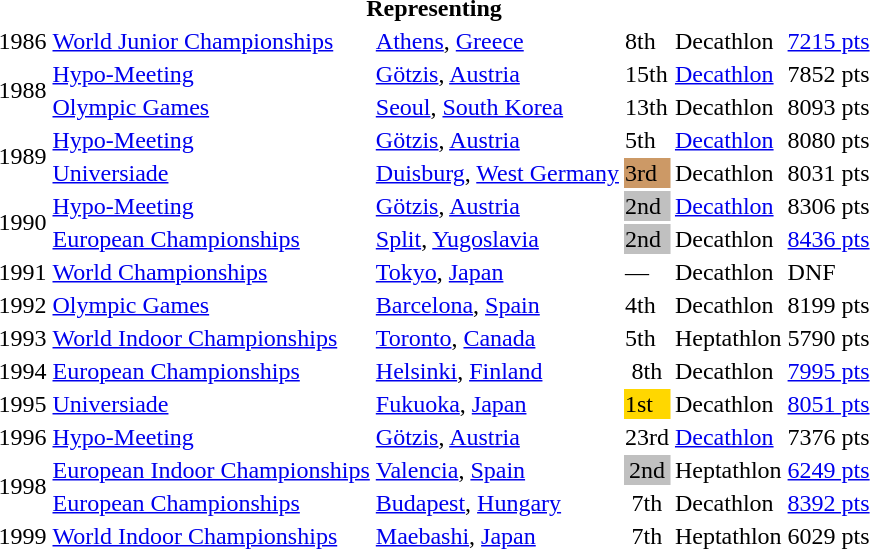<table>
<tr>
<th colspan="6">Representing </th>
</tr>
<tr>
<td>1986</td>
<td><a href='#'>World Junior Championships</a></td>
<td><a href='#'>Athens</a>, <a href='#'>Greece</a></td>
<td>8th</td>
<td>Decathlon</td>
<td><a href='#'>7215 pts</a></td>
</tr>
<tr>
<td rowspan=2>1988</td>
<td><a href='#'>Hypo-Meeting</a></td>
<td><a href='#'>Götzis</a>, <a href='#'>Austria</a></td>
<td>15th</td>
<td><a href='#'>Decathlon</a></td>
<td>7852 pts</td>
</tr>
<tr>
<td><a href='#'>Olympic Games</a></td>
<td><a href='#'>Seoul</a>, <a href='#'>South Korea</a></td>
<td>13th</td>
<td>Decathlon</td>
<td>8093 pts</td>
</tr>
<tr>
<td rowspan=2>1989</td>
<td><a href='#'>Hypo-Meeting</a></td>
<td><a href='#'>Götzis</a>, <a href='#'>Austria</a></td>
<td>5th</td>
<td><a href='#'>Decathlon</a></td>
<td>8080 pts</td>
</tr>
<tr>
<td><a href='#'>Universiade</a></td>
<td><a href='#'>Duisburg</a>, <a href='#'>West Germany</a></td>
<td bgcolor="cc9966">3rd</td>
<td>Decathlon</td>
<td>8031 pts</td>
</tr>
<tr>
<td rowspan=2>1990</td>
<td><a href='#'>Hypo-Meeting</a></td>
<td><a href='#'>Götzis</a>, <a href='#'>Austria</a></td>
<td bgcolor="silver">2nd</td>
<td><a href='#'>Decathlon</a></td>
<td>8306 pts</td>
</tr>
<tr>
<td><a href='#'>European Championships</a></td>
<td><a href='#'>Split</a>, <a href='#'>Yugoslavia</a></td>
<td bgcolor="silver">2nd</td>
<td>Decathlon</td>
<td><a href='#'>8436 pts</a></td>
</tr>
<tr>
<td>1991</td>
<td><a href='#'>World Championships</a></td>
<td><a href='#'>Tokyo</a>, <a href='#'>Japan</a></td>
<td>—</td>
<td>Decathlon</td>
<td>DNF</td>
</tr>
<tr>
<td>1992</td>
<td><a href='#'>Olympic Games</a></td>
<td><a href='#'>Barcelona</a>, <a href='#'>Spain</a></td>
<td>4th</td>
<td>Decathlon</td>
<td>8199 pts</td>
</tr>
<tr>
<td>1993</td>
<td><a href='#'>World Indoor Championships</a></td>
<td><a href='#'>Toronto</a>, <a href='#'>Canada</a></td>
<td>5th</td>
<td>Heptathlon</td>
<td>5790 pts</td>
</tr>
<tr>
<td>1994</td>
<td><a href='#'>European Championships</a></td>
<td><a href='#'>Helsinki</a>, <a href='#'>Finland</a></td>
<td align="center">8th</td>
<td>Decathlon</td>
<td><a href='#'>7995 pts</a></td>
</tr>
<tr>
<td>1995</td>
<td><a href='#'>Universiade</a></td>
<td><a href='#'>Fukuoka</a>, <a href='#'>Japan</a></td>
<td bgcolor="gold">1st</td>
<td>Decathlon</td>
<td><a href='#'>8051 pts</a></td>
</tr>
<tr>
<td>1996</td>
<td><a href='#'>Hypo-Meeting</a></td>
<td><a href='#'>Götzis</a>, <a href='#'>Austria</a></td>
<td>23rd</td>
<td><a href='#'>Decathlon</a></td>
<td>7376 pts</td>
</tr>
<tr>
<td rowspan=2>1998</td>
<td><a href='#'>European Indoor Championships</a></td>
<td><a href='#'>Valencia</a>, <a href='#'>Spain</a></td>
<td bgcolor="silver" align="center">2nd</td>
<td>Heptathlon</td>
<td><a href='#'>6249 pts</a></td>
</tr>
<tr>
<td><a href='#'>European Championships</a></td>
<td><a href='#'>Budapest</a>, <a href='#'>Hungary</a></td>
<td align="center">7th</td>
<td>Decathlon</td>
<td><a href='#'>8392 pts</a></td>
</tr>
<tr>
<td>1999</td>
<td><a href='#'>World Indoor Championships</a></td>
<td><a href='#'>Maebashi</a>, <a href='#'>Japan</a></td>
<td align="center">7th</td>
<td>Heptathlon</td>
<td>6029 pts</td>
</tr>
</table>
